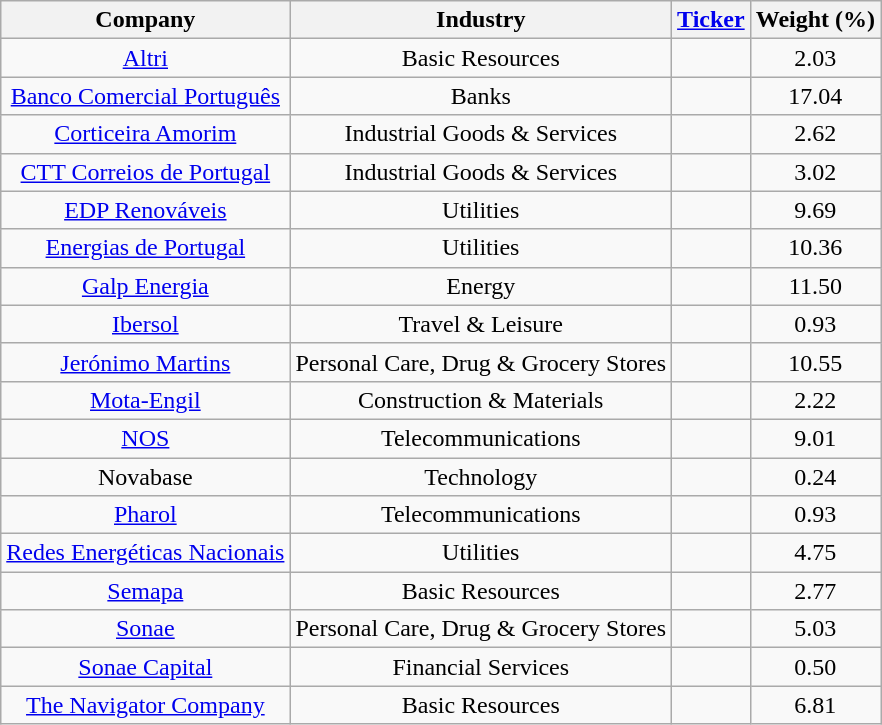<table class="wikitable sortable" style="text-align: center">
<tr>
<th scope="col">Company</th>
<th scope="col">Industry</th>
<th scope="col"><a href='#'>Ticker</a></th>
<th scope="col">Weight (%)</th>
</tr>
<tr>
<td><a href='#'>Altri</a></td>
<td>Basic Resources</td>
<td></td>
<td>2.03</td>
</tr>
<tr>
<td><a href='#'>Banco Comercial Português</a></td>
<td>Banks</td>
<td></td>
<td>17.04</td>
</tr>
<tr>
<td><a href='#'>Corticeira Amorim</a></td>
<td>Industrial Goods & Services</td>
<td></td>
<td>2.62</td>
</tr>
<tr>
<td><a href='#'>CTT Correios de Portugal</a></td>
<td>Industrial Goods & Services</td>
<td></td>
<td>3.02</td>
</tr>
<tr>
<td><a href='#'>EDP Renováveis</a></td>
<td>Utilities</td>
<td></td>
<td>9.69</td>
</tr>
<tr>
<td><a href='#'>Energias de Portugal</a></td>
<td>Utilities</td>
<td></td>
<td>10.36</td>
</tr>
<tr>
<td><a href='#'>Galp Energia</a></td>
<td>Energy</td>
<td></td>
<td>11.50</td>
</tr>
<tr>
<td><a href='#'>Ibersol</a></td>
<td>Travel & Leisure</td>
<td></td>
<td>0.93</td>
</tr>
<tr>
<td><a href='#'>Jerónimo Martins</a></td>
<td>Personal Care, Drug & Grocery Stores</td>
<td></td>
<td>10.55</td>
</tr>
<tr>
<td><a href='#'>Mota-Engil</a></td>
<td>Construction & Materials</td>
<td></td>
<td>2.22</td>
</tr>
<tr>
<td><a href='#'>NOS</a></td>
<td>Telecommunications</td>
<td></td>
<td>9.01</td>
</tr>
<tr>
<td>Novabase</td>
<td>Technology</td>
<td></td>
<td>0.24</td>
</tr>
<tr>
<td><a href='#'>Pharol</a></td>
<td>Telecommunications</td>
<td></td>
<td>0.93</td>
</tr>
<tr>
<td><a href='#'>Redes Energéticas Nacionais</a></td>
<td>Utilities</td>
<td></td>
<td>4.75</td>
</tr>
<tr>
<td><a href='#'>Semapa</a></td>
<td>Basic Resources</td>
<td></td>
<td>2.77</td>
</tr>
<tr>
<td><a href='#'>Sonae</a></td>
<td>Personal Care, Drug & Grocery Stores</td>
<td></td>
<td>5.03</td>
</tr>
<tr>
<td><a href='#'>Sonae Capital</a></td>
<td>Financial Services</td>
<td></td>
<td>0.50</td>
</tr>
<tr>
<td><a href='#'>The Navigator Company</a></td>
<td>Basic Resources</td>
<td></td>
<td>6.81</td>
</tr>
</table>
